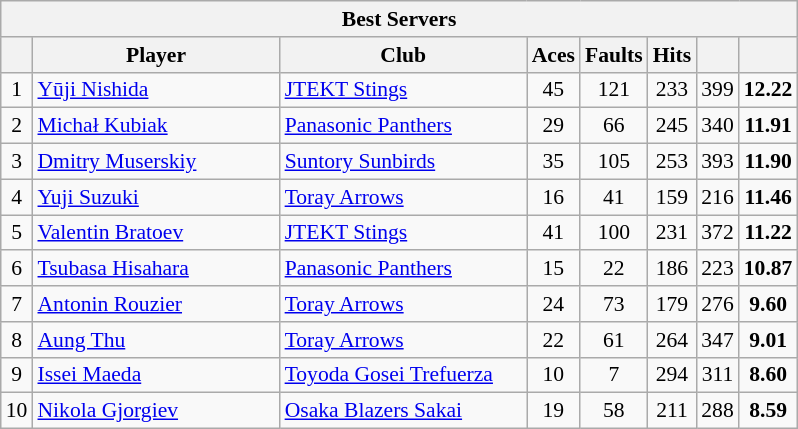<table class="wikitable sortable" style=font-size:90%>
<tr>
<th colspan=8>Best Servers</th>
</tr>
<tr>
<th></th>
<th width=158>Player</th>
<th width=158>Club</th>
<th width=20>Aces</th>
<th width=20>Faults</th>
<th width=20>Hits</th>
<th width=20></th>
<th width=20></th>
</tr>
<tr>
<td align=center>1</td>
<td> <a href='#'>Yūji Nishida</a></td>
<td><a href='#'>JTEKT Stings</a></td>
<td align=center>45</td>
<td align=center>121</td>
<td align=center>233</td>
<td align=center>399</td>
<td align=center><strong>12.22</strong></td>
</tr>
<tr>
<td align=center>2</td>
<td> <a href='#'>Michał Kubiak</a></td>
<td><a href='#'>Panasonic Panthers</a></td>
<td align=center>29</td>
<td align=center>66</td>
<td align=center>245</td>
<td align=center>340</td>
<td align=center><strong>11.91</strong></td>
</tr>
<tr>
<td align=center>3</td>
<td> <a href='#'>Dmitry Muserskiy</a></td>
<td><a href='#'>Suntory Sunbirds</a></td>
<td align=center>35</td>
<td align=center>105</td>
<td align=center>253</td>
<td align=center>393</td>
<td align=center><strong>11.90</strong></td>
</tr>
<tr>
<td align=center>4</td>
<td> <a href='#'>Yuji Suzuki</a></td>
<td><a href='#'>Toray Arrows</a></td>
<td align=center>16</td>
<td align=center>41</td>
<td align=center>159</td>
<td align=center>216</td>
<td align=center><strong>11.46</strong></td>
</tr>
<tr>
<td align=center>5</td>
<td> <a href='#'>Valentin Bratoev</a></td>
<td><a href='#'>JTEKT Stings</a></td>
<td align=center>41</td>
<td align=center>100</td>
<td align=center>231</td>
<td align=center>372</td>
<td align=center><strong>11.22</strong></td>
</tr>
<tr>
<td align=center>6</td>
<td> <a href='#'>Tsubasa Hisahara</a></td>
<td><a href='#'>Panasonic Panthers</a></td>
<td align=center>15</td>
<td align=center>22</td>
<td align=center>186</td>
<td align=center>223</td>
<td align=center><strong>10.87</strong></td>
</tr>
<tr>
<td align=center>7</td>
<td> <a href='#'>Antonin Rouzier</a></td>
<td><a href='#'>Toray Arrows</a></td>
<td align=center>24</td>
<td align=center>73</td>
<td align=center>179</td>
<td align=center>276</td>
<td align=center><strong>9.60</strong></td>
</tr>
<tr>
<td align=center>8</td>
<td> <a href='#'>Aung Thu</a></td>
<td><a href='#'>Toray Arrows</a></td>
<td align=center>22</td>
<td align=center>61</td>
<td align=center>264</td>
<td align=center>347</td>
<td align=center><strong>9.01</strong></td>
</tr>
<tr>
<td align=center>9</td>
<td> <a href='#'>Issei Maeda</a></td>
<td><a href='#'>Toyoda Gosei Trefuerza</a></td>
<td align=center>10</td>
<td align=center>7</td>
<td align=center>294</td>
<td align=center>311</td>
<td align=center><strong>8.60</strong></td>
</tr>
<tr>
<td align=center>10</td>
<td> <a href='#'>Nikola Gjorgiev</a></td>
<td><a href='#'>Osaka Blazers Sakai</a></td>
<td align=center>19</td>
<td align=center>58</td>
<td align=center>211</td>
<td align=center>288</td>
<td align=center><strong>8.59</strong></td>
</tr>
</table>
